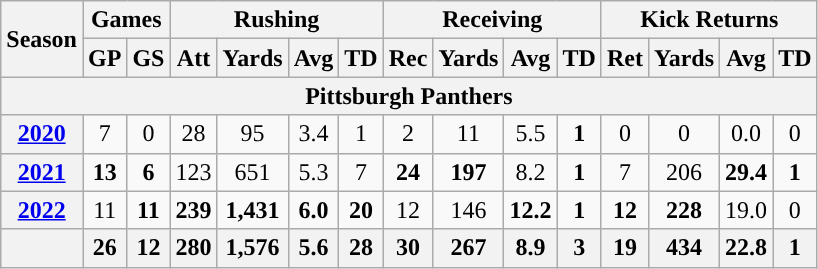<table class="wikitable" style="text-align:center;">
<tr>
<th rowspan="2">Season</th>
<th colspan="2">Games</th>
<th colspan="4">Rushing</th>
<th colspan="4">Receiving</th>
<th colspan="4">Kick Returns</th>
</tr>
<tr>
<th>GP</th>
<th>GS</th>
<th>Att</th>
<th>Yards</th>
<th>Avg</th>
<th>TD</th>
<th>Rec</th>
<th>Yards</th>
<th>Avg</th>
<th>TD</th>
<th>Ret</th>
<th>Yards</th>
<th>Avg</th>
<th>TD</th>
</tr>
<tr>
<th colspan="15">Pittsburgh Panthers</th>
</tr>
<tr>
<th><a href='#'>2020</a></th>
<td>7</td>
<td>0</td>
<td>28</td>
<td>95</td>
<td>3.4</td>
<td>1</td>
<td>2</td>
<td>11</td>
<td>5.5</td>
<td><strong>1</strong></td>
<td>0</td>
<td>0</td>
<td>0.0</td>
<td>0</td>
</tr>
<tr>
<th><a href='#'>2021</a></th>
<td><strong>13</strong></td>
<td><strong>6</strong></td>
<td>123</td>
<td>651</td>
<td>5.3</td>
<td>7</td>
<td><strong>24</strong></td>
<td><strong>197</strong></td>
<td>8.2</td>
<td><strong>1</strong></td>
<td>7</td>
<td>206</td>
<td><strong>29.4</strong></td>
<td><strong>1</strong></td>
</tr>
<tr>
<th><a href='#'>2022</a></th>
<td>11</td>
<td><strong>11</strong></td>
<td><strong>239</strong></td>
<td><strong>1,431</strong></td>
<td><strong>6.0</strong></td>
<td><strong>20</strong></td>
<td>12</td>
<td>146</td>
<td><strong>12.2</strong></td>
<td><strong>1</strong></td>
<td><strong>12</strong></td>
<td><strong>228</strong></td>
<td>19.0</td>
<td>0</td>
</tr>
<tr>
<th></th>
<th>26</th>
<th>12</th>
<th>280</th>
<th>1,576</th>
<th>5.6</th>
<th>28</th>
<th>30</th>
<th>267</th>
<th>8.9</th>
<th>3</th>
<th>19</th>
<th>434</th>
<th>22.8</th>
<th>1</th>
</tr>
</table>
